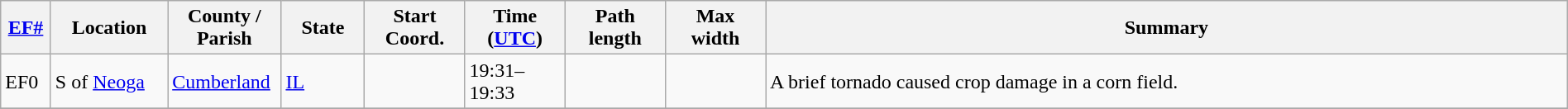<table class="wikitable sortable" style="width:100%;">
<tr>
<th scope="col"  style="width:3%; text-align:center;"><a href='#'>EF#</a></th>
<th scope="col"  style="width:7%; text-align:center;" class="unsortable">Location</th>
<th scope="col"  style="width:6%; text-align:center;" class="unsortable">County / Parish</th>
<th scope="col"  style="width:5%; text-align:center;">State</th>
<th scope="col"  style="width:6%; text-align:center;">Start Coord.</th>
<th scope="col"  style="width:6%; text-align:center;">Time (<a href='#'>UTC</a>)</th>
<th scope="col"  style="width:6%; text-align:center;">Path length</th>
<th scope="col"  style="width:6%; text-align:center;">Max width</th>
<th scope="col" class="unsortable" style="width:48%; text-align:center;">Summary</th>
</tr>
<tr>
<td bgcolor=>EF0</td>
<td>S of <a href='#'>Neoga</a></td>
<td><a href='#'>Cumberland</a></td>
<td><a href='#'>IL</a></td>
<td></td>
<td>19:31–19:33</td>
<td></td>
<td></td>
<td>A brief tornado caused crop damage in a corn field.</td>
</tr>
<tr>
</tr>
</table>
